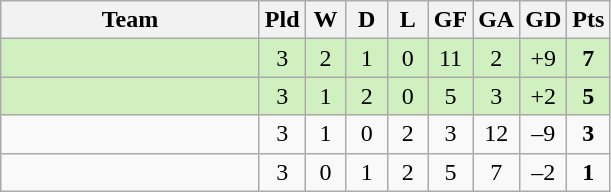<table class="wikitable" style="text-align: center;">
<tr>
<th width=165>Team</th>
<th width=20>Pld</th>
<th width=20>W</th>
<th width=20>D</th>
<th width=20>L</th>
<th width=20>GF</th>
<th width=20>GA</th>
<th width=20>GD</th>
<th width=20>Pts</th>
</tr>
<tr bgcolor="#D0F0C0">
<td align="left"></td>
<td>3</td>
<td>2</td>
<td>1</td>
<td>0</td>
<td>11</td>
<td>2</td>
<td>+9</td>
<td><strong>7</strong></td>
</tr>
<tr bgcolor="#D0F0C0">
<td align="left"></td>
<td>3</td>
<td>1</td>
<td>2</td>
<td>0</td>
<td>5</td>
<td>3</td>
<td>+2</td>
<td><strong>5</strong></td>
</tr>
<tr>
<td align="left"></td>
<td>3</td>
<td>1</td>
<td>0</td>
<td>2</td>
<td>3</td>
<td>12</td>
<td>–9</td>
<td><strong>3</strong></td>
</tr>
<tr>
<td align="left"></td>
<td>3</td>
<td>0</td>
<td>1</td>
<td>2</td>
<td>5</td>
<td>7</td>
<td>–2</td>
<td><strong>1</strong></td>
</tr>
</table>
